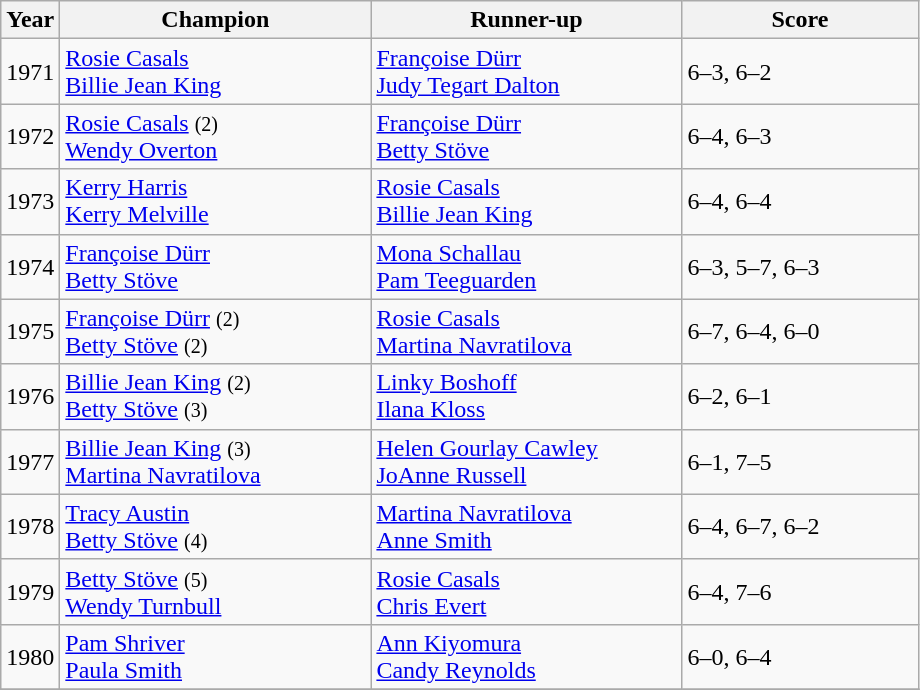<table class="wikitable">
<tr>
<th>Year</th>
<th width="200">Champion</th>
<th width="200">Runner-up</th>
<th width="150">Score</th>
</tr>
<tr>
<td>1971</td>
<td> <a href='#'>Rosie Casals</a> <br>  <a href='#'>Billie Jean King</a></td>
<td> <a href='#'>Françoise Dürr</a> <br>  <a href='#'>Judy Tegart Dalton</a></td>
<td>6–3, 6–2</td>
</tr>
<tr>
<td>1972</td>
<td> <a href='#'>Rosie Casals</a> <small>(2)</small> <br>  <a href='#'>Wendy Overton</a></td>
<td> <a href='#'>Françoise Dürr</a> <br>  <a href='#'>Betty Stöve</a></td>
<td>6–4, 6–3</td>
</tr>
<tr>
<td>1973</td>
<td> <a href='#'>Kerry Harris</a> <br>  <a href='#'>Kerry Melville</a></td>
<td> <a href='#'>Rosie Casals</a> <br>  <a href='#'>Billie Jean King</a></td>
<td>6–4, 6–4</td>
</tr>
<tr>
<td>1974</td>
<td> <a href='#'>Françoise Dürr</a> <br>  <a href='#'>Betty Stöve</a></td>
<td> <a href='#'>Mona Schallau</a> <br>  <a href='#'>Pam Teeguarden</a></td>
<td>6–3, 5–7, 6–3</td>
</tr>
<tr>
<td>1975</td>
<td> <a href='#'>Françoise Dürr</a> <small>(2)</small><br>  <a href='#'>Betty Stöve</a> <small>(2)</small></td>
<td> <a href='#'>Rosie Casals</a> <br>  <a href='#'>Martina Navratilova</a></td>
<td>6–7, 6–4, 6–0</td>
</tr>
<tr>
<td>1976</td>
<td> <a href='#'>Billie Jean King</a> <small>(2)</small><br>  <a href='#'>Betty Stöve</a> <small>(3)</small></td>
<td> <a href='#'>Linky Boshoff</a> <br>  <a href='#'>Ilana Kloss</a></td>
<td>6–2, 6–1</td>
</tr>
<tr>
<td>1977</td>
<td> <a href='#'>Billie Jean King</a> <small>(3)</small><br>  <a href='#'>Martina Navratilova</a></td>
<td> <a href='#'>Helen Gourlay Cawley</a> <br>  <a href='#'>JoAnne Russell</a></td>
<td>6–1, 7–5</td>
</tr>
<tr>
<td>1978</td>
<td> <a href='#'>Tracy Austin</a> <br>  <a href='#'>Betty Stöve</a> <small>(4)</small></td>
<td> <a href='#'>Martina Navratilova</a> <br>  <a href='#'>Anne Smith</a></td>
<td>6–4, 6–7, 6–2</td>
</tr>
<tr>
<td>1979</td>
<td> <a href='#'>Betty Stöve</a> <small>(5)</small><br>  <a href='#'>Wendy Turnbull</a></td>
<td> <a href='#'>Rosie Casals</a> <br>  <a href='#'>Chris Evert</a></td>
<td>6–4, 7–6</td>
</tr>
<tr>
<td>1980</td>
<td> <a href='#'>Pam Shriver</a> <br>  <a href='#'>Paula Smith</a></td>
<td> <a href='#'>Ann Kiyomura</a> <br>  <a href='#'>Candy Reynolds</a></td>
<td>6–0, 6–4</td>
</tr>
<tr>
</tr>
</table>
